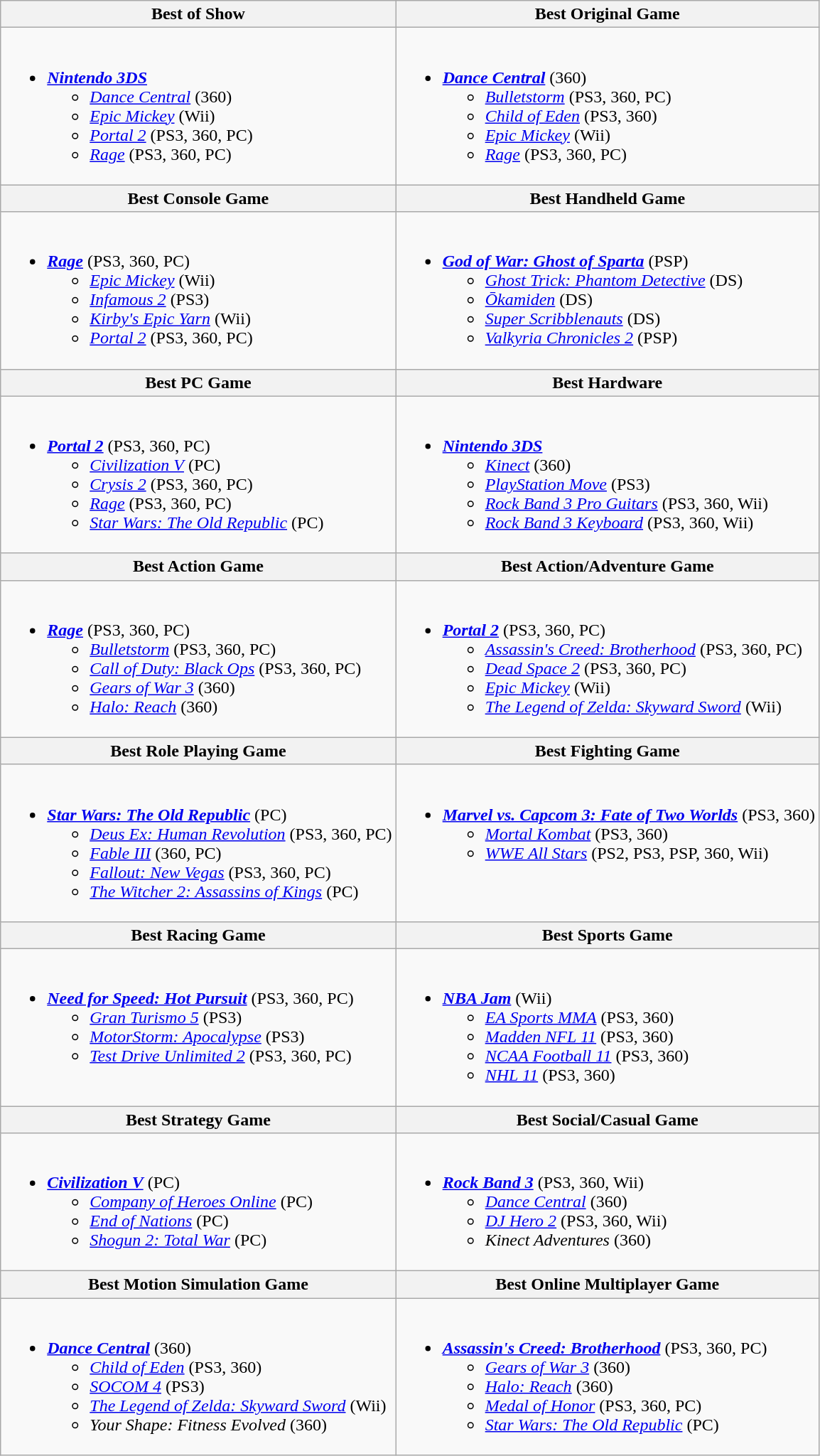<table class="wikitable"00%">
<tr>
<th 0%">Best of Show</th>
<th 0%">Best Original Game</th>
</tr>
<tr>
<td valign="top"><br><ul><li><strong><em><a href='#'>Nintendo 3DS</a></em></strong><ul><li><em><a href='#'>Dance Central</a></em> (360)</li><li><em><a href='#'>Epic Mickey</a></em> (Wii)</li><li><em><a href='#'>Portal 2</a></em> (PS3, 360, PC)</li><li><em><a href='#'>Rage</a></em> (PS3, 360, PC)</li></ul></li></ul></td>
<td valign="top"><br><ul><li><strong><em><a href='#'>Dance Central</a></em></strong> (360)<ul><li><em><a href='#'>Bulletstorm</a></em> (PS3, 360, PC)</li><li><em><a href='#'>Child of Eden</a></em> (PS3, 360)</li><li><em><a href='#'>Epic Mickey</a></em> (Wii)</li><li><em><a href='#'>Rage</a></em> (PS3, 360, PC)</li></ul></li></ul></td>
</tr>
<tr>
<th 0%">Best Console Game</th>
<th 0%">Best Handheld Game</th>
</tr>
<tr>
<td valign="top"><br><ul><li><strong><em><a href='#'>Rage</a></em></strong> (PS3, 360, PC)<ul><li><em><a href='#'>Epic Mickey</a></em> (Wii)</li><li><em><a href='#'>Infamous 2</a></em> (PS3)</li><li><em><a href='#'>Kirby's Epic Yarn</a></em> (Wii)</li><li><em><a href='#'>Portal 2</a></em> (PS3, 360, PC)</li></ul></li></ul></td>
<td valign="top"><br><ul><li><strong><em><a href='#'>God of War: Ghost of Sparta</a></em></strong> (PSP)<ul><li><em><a href='#'>Ghost Trick: Phantom Detective</a></em> (DS)</li><li><em><a href='#'>Ōkamiden</a></em> (DS)</li><li><em><a href='#'>Super Scribblenauts</a></em> (DS)</li><li><em><a href='#'>Valkyria Chronicles 2</a></em> (PSP)</li></ul></li></ul></td>
</tr>
<tr>
<th 0%">Best PC Game</th>
<th 0%">Best Hardware</th>
</tr>
<tr>
<td valign="top"><br><ul><li><strong><em><a href='#'>Portal 2</a></em></strong> (PS3, 360, PC)<ul><li><em><a href='#'>Civilization V</a></em> (PC)</li><li><em><a href='#'>Crysis 2</a></em> (PS3, 360, PC)</li><li><em><a href='#'>Rage</a></em> (PS3, 360, PC)</li><li><em><a href='#'>Star Wars: The Old Republic</a></em> (PC)</li></ul></li></ul></td>
<td valign="top"><br><ul><li><strong><em><a href='#'>Nintendo 3DS</a></em></strong><ul><li><em><a href='#'>Kinect</a></em> (360)</li><li><em><a href='#'>PlayStation Move</a></em> (PS3)</li><li><em><a href='#'>Rock Band 3 Pro Guitars</a></em> (PS3, 360, Wii)</li><li><em><a href='#'>Rock Band 3 Keyboard</a></em> (PS3, 360, Wii)</li></ul></li></ul></td>
</tr>
<tr>
<th 0%">Best Action Game</th>
<th 0%">Best Action/Adventure Game</th>
</tr>
<tr>
<td valign="top"><br><ul><li><strong><em><a href='#'>Rage</a></em></strong> (PS3, 360, PC)<ul><li><em><a href='#'>Bulletstorm</a></em> (PS3, 360, PC)</li><li><em><a href='#'>Call of Duty: Black Ops</a></em> (PS3, 360, PC)</li><li><em><a href='#'>Gears of War 3</a></em> (360)</li><li><em><a href='#'>Halo: Reach</a></em> (360)</li></ul></li></ul></td>
<td valign="top"><br><ul><li><strong><em><a href='#'>Portal 2</a></em></strong> (PS3, 360, PC)<ul><li><em><a href='#'>Assassin's Creed: Brotherhood</a></em> (PS3, 360, PC)</li><li><em><a href='#'>Dead Space 2</a></em> (PS3, 360, PC)</li><li><em><a href='#'>Epic Mickey</a></em> (Wii)</li><li><em><a href='#'>The Legend of Zelda: Skyward Sword</a></em> (Wii)</li></ul></li></ul></td>
</tr>
<tr>
<th 0%">Best Role Playing Game</th>
<th 0%">Best Fighting Game</th>
</tr>
<tr>
<td valign="top"><br><ul><li><strong><em><a href='#'>Star Wars: The Old Republic</a></em></strong> (PC)<ul><li><em><a href='#'>Deus Ex: Human Revolution</a></em> (PS3, 360, PC)</li><li><em><a href='#'>Fable III</a></em> (360, PC)</li><li><em><a href='#'>Fallout: New Vegas</a></em> (PS3, 360, PC)</li><li><em><a href='#'>The Witcher 2: Assassins of Kings</a></em> (PC)</li></ul></li></ul></td>
<td valign="top"><br><ul><li><strong><em><a href='#'>Marvel vs. Capcom 3: Fate of Two Worlds</a></em></strong> (PS3, 360)<ul><li><em><a href='#'>Mortal Kombat</a></em> (PS3, 360)</li><li><em><a href='#'>WWE All Stars</a></em> (PS2, PS3, PSP, 360, Wii)</li></ul></li></ul></td>
</tr>
<tr>
<th 0%">Best Racing Game</th>
<th 0%">Best Sports Game</th>
</tr>
<tr>
<td valign="top"><br><ul><li><strong><em><a href='#'>Need for Speed: Hot Pursuit</a></em></strong> (PS3, 360, PC)<ul><li><em><a href='#'>Gran Turismo 5</a></em> (PS3)</li><li><em><a href='#'>MotorStorm: Apocalypse</a></em> (PS3)</li><li><em><a href='#'>Test Drive Unlimited 2</a></em> (PS3, 360, PC)</li></ul></li></ul></td>
<td valign="top"><br><ul><li><strong><em><a href='#'>NBA Jam</a></em></strong> (Wii)<ul><li><em><a href='#'>EA Sports MMA</a></em> (PS3, 360)</li><li><em><a href='#'>Madden NFL 11</a></em> (PS3, 360)</li><li><em><a href='#'>NCAA Football 11</a></em> (PS3, 360)</li><li><em><a href='#'>NHL 11</a></em> (PS3, 360)</li></ul></li></ul></td>
</tr>
<tr>
<th 0%">Best Strategy Game</th>
<th 0%">Best Social/Casual Game</th>
</tr>
<tr>
<td valign="top"><br><ul><li><strong><em><a href='#'>Civilization V</a></em></strong> (PC)<ul><li><em><a href='#'>Company of Heroes Online</a></em> (PC)</li><li><em><a href='#'>End of Nations</a></em> (PC)</li><li><em><a href='#'>Shogun 2: Total War</a></em> (PC)</li></ul></li></ul></td>
<td valign="top"><br><ul><li><strong><em><a href='#'>Rock Band 3</a></em></strong> (PS3, 360, Wii)<ul><li><em><a href='#'>Dance Central</a></em> (360)</li><li><em><a href='#'>DJ Hero 2</a></em> (PS3, 360, Wii)</li><li><em>Kinect Adventures</em> (360)</li></ul></li></ul></td>
</tr>
<tr>
<th 0%">Best Motion Simulation Game</th>
<th 0%">Best Online Multiplayer Game</th>
</tr>
<tr>
<td valign="top"><br><ul><li><strong><em><a href='#'>Dance Central</a></em></strong> (360)<ul><li><em><a href='#'>Child of Eden</a></em> (PS3, 360)</li><li><em><a href='#'>SOCOM 4</a></em> (PS3)</li><li><em><a href='#'>The Legend of Zelda: Skyward Sword</a></em> (Wii)</li><li><em>Your Shape: Fitness Evolved</em> (360)</li></ul></li></ul></td>
<td valign="top"><br><ul><li><strong><em><a href='#'>Assassin's Creed: Brotherhood</a></em></strong> (PS3, 360, PC)<ul><li><em><a href='#'>Gears of War 3</a></em> (360)</li><li><em><a href='#'>Halo: Reach</a></em> (360)</li><li><em><a href='#'>Medal of Honor</a></em> (PS3, 360, PC)</li><li><em><a href='#'>Star Wars: The Old Republic</a></em> (PC)</li></ul></li></ul></td>
</tr>
</table>
